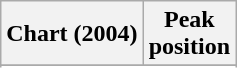<table class="wikitable sortable plainrowheaders" style="text-align:center">
<tr>
<th scope="col">Chart (2004)</th>
<th scope="col">Peak<br> position</th>
</tr>
<tr>
</tr>
<tr>
</tr>
</table>
